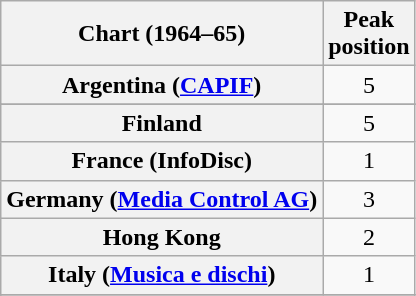<table class="wikitable sortable plainrowheaders" style="text-align:center;">
<tr>
<th>Chart (1964–65)</th>
<th>Peak<br>position</th>
</tr>
<tr>
<th scope="row">Argentina (<a href='#'>CAPIF</a>)</th>
<td>5</td>
</tr>
<tr>
</tr>
<tr>
</tr>
<tr>
<th scope="row">Finland</th>
<td>5</td>
</tr>
<tr>
<th scope="row">France (InfoDisc)</th>
<td>1</td>
</tr>
<tr>
<th scope="row">Germany (<a href='#'>Media Control AG</a>)</th>
<td>3</td>
</tr>
<tr>
<th scope="row">Hong Kong</th>
<td>2</td>
</tr>
<tr>
<th scope="row">Italy (<a href='#'>Musica e dischi</a>)</th>
<td>1</td>
</tr>
<tr>
</tr>
<tr>
</tr>
<tr>
</tr>
<tr>
</tr>
</table>
